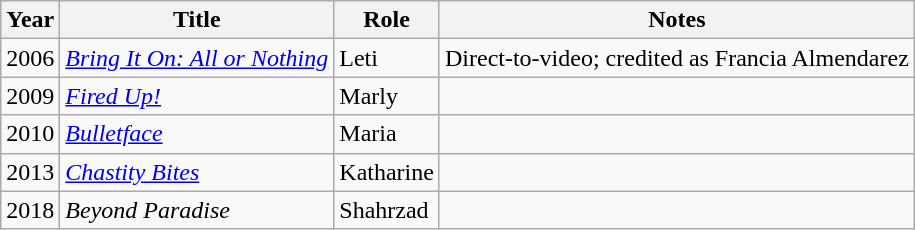<table class="wikitable sortable">
<tr>
<th>Year</th>
<th>Title</th>
<th>Role</th>
<th class="unsortable">Notes</th>
</tr>
<tr>
<td>2006</td>
<td><em><a href='#'>Bring It On: All or Nothing</a></em></td>
<td>Leti</td>
<td>Direct-to-video; credited as Francia Almendarez</td>
</tr>
<tr>
<td>2009</td>
<td><em><a href='#'>Fired Up!</a></em></td>
<td>Marly</td>
<td></td>
</tr>
<tr>
<td>2010</td>
<td><em><a href='#'>Bulletface</a></em></td>
<td>Maria</td>
<td></td>
</tr>
<tr>
<td>2013</td>
<td><em><a href='#'>Chastity Bites</a></em></td>
<td>Katharine</td>
<td></td>
</tr>
<tr>
<td>2018</td>
<td><em>Beyond Paradise</em></td>
<td>Shahrzad</td>
<td></td>
</tr>
</table>
